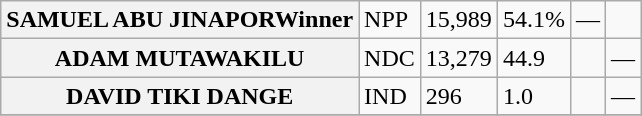<table class="wikitable">
<tr>
<th>SAMUEL ABU JINAPORWinner</th>
<td>NPP</td>
<td>15,989</td>
<td>54.1%</td>
<td>—</td>
</tr>
<tr>
<th>ADAM MUTAWAKILU</th>
<td>NDC</td>
<td>13,279</td>
<td>44.9</td>
<td></td>
<td>—</td>
</tr>
<tr>
<th>DAVID TIKI DANGE</th>
<td>IND</td>
<td>296</td>
<td>1.0</td>
<td></td>
<td>—</td>
</tr>
<tr>
</tr>
</table>
